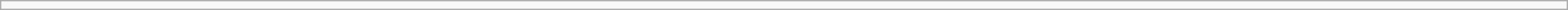<table class="wikitable" width=100%;>
<tr>
<td></td>
</tr>
</table>
